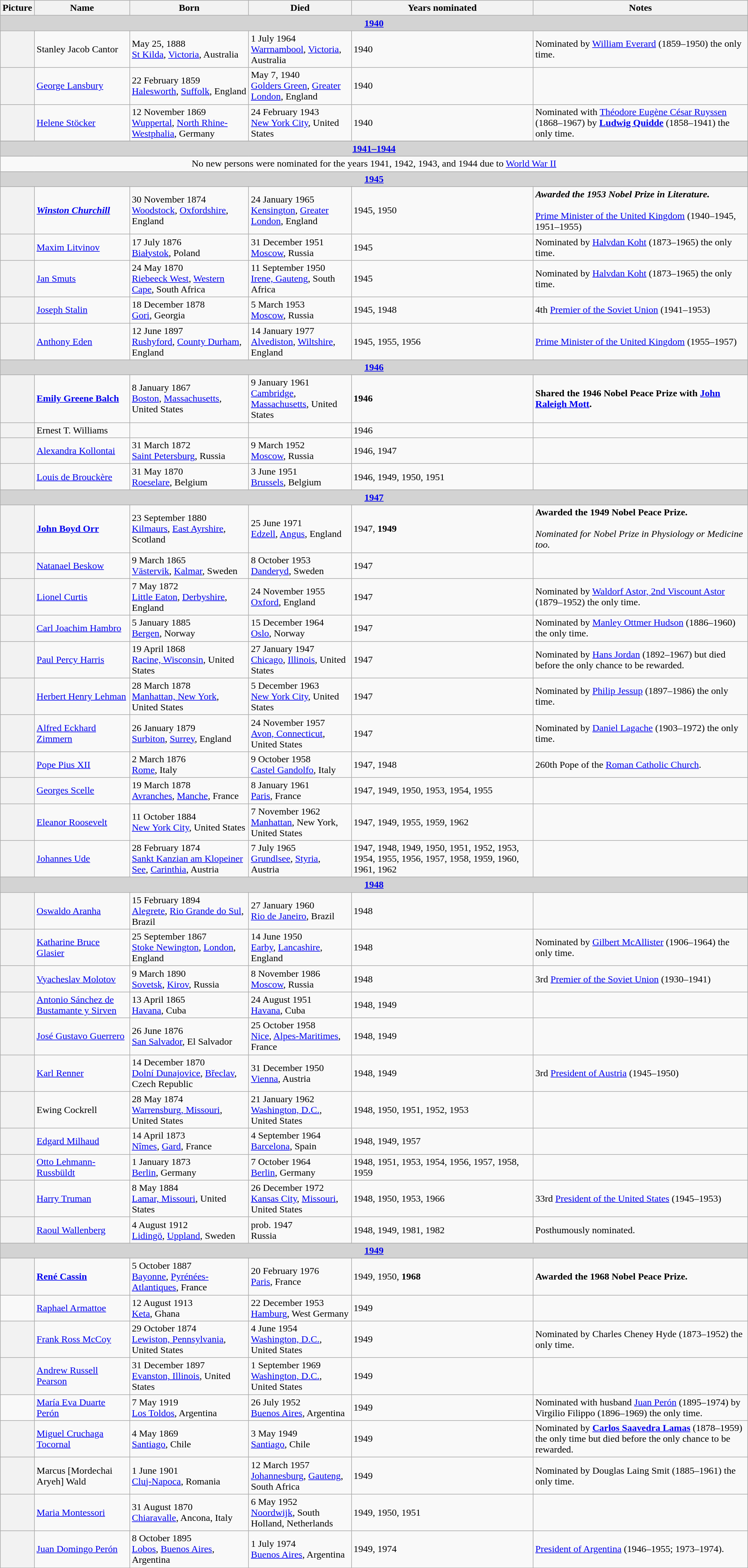<table class="wikitable sortable">
<tr>
<th>Picture</th>
<th>Name</th>
<th>Born</th>
<th>Died</th>
<th>Years nominated</th>
<th>Notes</th>
</tr>
<tr id="1940">
<td colspan=6 align=center style="background:lightgray;white-space:nowrap"><strong><a href='#'>1940</a></strong></td>
</tr>
<tr>
<th scope="row"></th>
<td>Stanley Jacob Cantor</td>
<td>May 25, 1888 <br> <a href='#'>St Kilda</a>, <a href='#'>Victoria</a>, Australia</td>
<td>1 July 1964 <br> <a href='#'>Warrnambool</a>, <a href='#'>Victoria</a>, Australia</td>
<td>1940</td>
<td>Nominated by <a href='#'>William Everard</a> (1859–1950) the only time.</td>
</tr>
<tr>
<th scope="row"></th>
<td><a href='#'>George Lansbury</a></td>
<td>22 February 1859 <br> <a href='#'>Halesworth</a>, <a href='#'>Suffolk</a>, England</td>
<td>May 7, 1940 <br> <a href='#'>Golders Green</a>, <a href='#'>Greater London</a>, England</td>
<td>1940</td>
<td></td>
</tr>
<tr>
<th scope="row"></th>
<td><a href='#'>Helene Stöcker</a></td>
<td>12 November 1869 <br> <a href='#'>Wuppertal</a>, <a href='#'>North Rhine-Westphalia</a>, Germany</td>
<td>24 February 1943 <br> <a href='#'>New York City</a>, United States</td>
<td>1940</td>
<td>Nominated with <a href='#'>Théodore Eugène César Ruyssen</a> (1868–1967) by <strong><a href='#'>Ludwig Quidde</a></strong> (1858–1941) the only time.</td>
</tr>
<tr id="1941">
</tr>
<tr id="1942">
</tr>
<tr id="1943">
</tr>
<tr id="1944">
<td colspan=6 align=center style="background:lightgray;white-space:nowrap"><strong><a href='#'>1941–1944</a></strong></td>
</tr>
<tr>
<td colspan="6" align="center">No new persons were nominated for the years 1941, 1942, 1943, and 1944 due to <a href='#'>World War II</a></td>
</tr>
<tr id="1945">
<td colspan=6 align=center style="background:lightgray;white-space:nowrap"><strong><a href='#'>1945</a></strong></td>
</tr>
<tr>
<th scope="row"></th>
<td><strong><em><a href='#'>Winston Churchill</a></em></strong></td>
<td>30 November 1874 <br> <a href='#'>Woodstock</a>, <a href='#'>Oxfordshire</a>, England</td>
<td>24 January 1965 <br> <a href='#'>Kensington</a>, <a href='#'>Greater London</a>, England</td>
<td>1945, 1950</td>
<td><strong><em>Awarded the 1953 Nobel Prize in Literature.</em></strong><br><br><a href='#'>Prime Minister of the United Kingdom</a> (1940–1945, 1951–1955)</td>
</tr>
<tr>
<th scope="row"></th>
<td><a href='#'>Maxim Litvinov</a></td>
<td>17 July 1876 <br> <a href='#'>Białystok</a>, Poland</td>
<td>31 December 1951 <br> <a href='#'>Moscow</a>, Russia</td>
<td>1945</td>
<td>Nominated by <a href='#'>Halvdan Koht</a> (1873–1965) the only time.</td>
</tr>
<tr>
<th scope="row"></th>
<td><a href='#'>Jan Smuts</a></td>
<td>24 May 1870 <br> <a href='#'>Riebeeck West</a>, <a href='#'>Western Cape</a>, South Africa</td>
<td>11 September 1950 <br> <a href='#'>Irene, Gauteng</a>, South Africa</td>
<td>1945</td>
<td>Nominated by <a href='#'>Halvdan Koht</a> (1873–1965) the only time.</td>
</tr>
<tr>
<th scope="row"></th>
<td><a href='#'>Joseph Stalin</a></td>
<td>18 December 1878 <br> <a href='#'>Gori</a>, Georgia</td>
<td>5 March 1953 <br> <a href='#'>Moscow</a>, Russia</td>
<td>1945, 1948</td>
<td>4th <a href='#'>Premier of the Soviet Union</a> (1941–1953)</td>
</tr>
<tr>
<th scope="row"></th>
<td><a href='#'>Anthony Eden</a></td>
<td>12 June 1897 <br> <a href='#'>Rushyford</a>, <a href='#'>County Durham</a>, England</td>
<td>14 January 1977 <br> <a href='#'>Alvediston</a>, <a href='#'>Wiltshire</a>, England</td>
<td>1945, 1955, 1956</td>
<td><a href='#'>Prime Minister of the United Kingdom</a> (1955–1957)</td>
</tr>
<tr id="1946">
<td colspan=6 align=center style="background:lightgray;white-space:nowrap"><strong><a href='#'>1946</a></strong></td>
</tr>
<tr>
<th scope="row"></th>
<td><strong><a href='#'>Emily Greene Balch</a></strong></td>
<td>8 January 1867 <br> <a href='#'>Boston</a>, <a href='#'>Massachusetts</a>, United States</td>
<td>9 January 1961 <br> <a href='#'>Cambridge</a>, <a href='#'>Massachusetts</a>, United States</td>
<td><strong>1946</strong></td>
<td><strong>Shared the 1946 Nobel Peace Prize with <a href='#'>John Raleigh Mott</a>.</strong></td>
</tr>
<tr>
<th scope="row"></th>
<td>Ernest T. Williams</td>
<td></td>
<td></td>
<td>1946</td>
<td></td>
</tr>
<tr>
<th scope="row"></th>
<td><a href='#'>Alexandra Kollontai</a></td>
<td>31 March 1872 <br> <a href='#'>Saint Petersburg</a>, Russia</td>
<td>9 March 1952 <br> <a href='#'>Moscow</a>, Russia</td>
<td>1946, 1947</td>
<td></td>
</tr>
<tr>
<th scope="row"></th>
<td><a href='#'>Louis de Brouckère</a></td>
<td>31 May 1870 <br> <a href='#'>Roeselare</a>, Belgium</td>
<td>3 June 1951 <br> <a href='#'>Brussels</a>, Belgium</td>
<td>1946, 1949, 1950, 1951</td>
<td></td>
</tr>
<tr id="1947">
<td colspan=6 align=center style="background:lightgray;white-space:nowrap"><strong><a href='#'>1947</a></strong></td>
</tr>
<tr>
<th scope="row"></th>
<td><strong><a href='#'>John Boyd Orr</a></strong></td>
<td>23 September 1880 <br> <a href='#'>Kilmaurs</a>, <a href='#'>East Ayrshire</a>, Scotland</td>
<td>25 June 1971 <br> <a href='#'>Edzell</a>, <a href='#'>Angus</a>, England</td>
<td>1947, <strong>1949</strong></td>
<td><strong>Awarded the 1949 Nobel Peace Prize.</strong><br><br><em>Nominated for Nobel Prize in Physiology or Medicine too.</em></td>
</tr>
<tr>
<th scope="row"></th>
<td><a href='#'>Natanael Beskow</a></td>
<td>9 March 1865 <br> <a href='#'>Västervik</a>, <a href='#'>Kalmar</a>, Sweden</td>
<td>8 October 1953 <br> <a href='#'>Danderyd</a>, Sweden</td>
<td>1947</td>
<td></td>
</tr>
<tr>
<th scope="row"></th>
<td><a href='#'>Lionel Curtis</a></td>
<td>7 May 1872 <br> <a href='#'>Little Eaton</a>, <a href='#'>Derbyshire</a>, England</td>
<td>24 November 1955 <br> <a href='#'>Oxford</a>, England</td>
<td>1947</td>
<td>Nominated by <a href='#'>Waldorf Astor, 2nd Viscount Astor</a> (1879–1952) the only time.</td>
</tr>
<tr>
<th scope="row"></th>
<td><a href='#'>Carl Joachim Hambro</a></td>
<td>5 January 1885 <br> <a href='#'>Bergen</a>, Norway</td>
<td>15 December 1964 <br> <a href='#'>Oslo</a>, Norway</td>
<td>1947</td>
<td>Nominated by <a href='#'>Manley Ottmer Hudson</a> (1886–1960) the only time.</td>
</tr>
<tr>
<th scope="row"></th>
<td><a href='#'>Paul Percy Harris</a></td>
<td>19 April 1868 <br> <a href='#'>Racine, Wisconsin</a>, United States</td>
<td>27 January 1947 <br> <a href='#'>Chicago</a>, <a href='#'>Illinois</a>, United States</td>
<td>1947</td>
<td>Nominated by <a href='#'>Hans Jordan</a> (1892–1967) but died before the only chance to be rewarded.</td>
</tr>
<tr>
<th scope="row"></th>
<td><a href='#'>Herbert Henry Lehman</a></td>
<td>28 March 1878 <br> <a href='#'>Manhattan, New York</a>, United States</td>
<td>5 December 1963 <br> <a href='#'>New York City</a>, United States</td>
<td>1947</td>
<td>Nominated by <a href='#'>Philip Jessup</a> (1897–1986) the only time.</td>
</tr>
<tr>
<th scope="row"></th>
<td><a href='#'>Alfred Eckhard Zimmern</a></td>
<td>26 January 1879 <br> <a href='#'>Surbiton</a>, <a href='#'>Surrey</a>, England</td>
<td>24 November 1957 <br> <a href='#'>Avon, Connecticut</a>, United States</td>
<td>1947</td>
<td>Nominated by <a href='#'>Daniel Lagache</a> (1903–1972) the only time.</td>
</tr>
<tr>
<th scope="row"></th>
<td><a href='#'>Pope Pius XII</a></td>
<td>2 March 1876 <br> <a href='#'>Rome</a>, Italy</td>
<td>9 October 1958 <br> <a href='#'>Castel Gandolfo</a>, Italy</td>
<td>1947, 1948</td>
<td>260th Pope of the <a href='#'>Roman Catholic Church</a>.</td>
</tr>
<tr>
<th scope="row"></th>
<td><a href='#'>Georges Scelle</a></td>
<td>19 March 1878 <br> <a href='#'>Avranches</a>, <a href='#'>Manche</a>, France</td>
<td>8 January 1961 <br> <a href='#'>Paris</a>, France</td>
<td>1947, 1949, 1950, 1953, 1954, 1955</td>
<td></td>
</tr>
<tr>
<th scope="row"></th>
<td><a href='#'>Eleanor Roosevelt</a></td>
<td>11 October 1884 <br> <a href='#'>New York City</a>, United States</td>
<td>7 November 1962 <br> <a href='#'>Manhattan</a>, New York, United States</td>
<td>1947, 1949, 1955, 1959, 1962</td>
<td></td>
</tr>
<tr>
<th scope="row"></th>
<td><a href='#'>Johannes Ude</a></td>
<td>28 February 1874 <br> <a href='#'>Sankt Kanzian am Klopeiner See</a>, <a href='#'>Carinthia</a>, Austria</td>
<td>7 July 1965 <br> <a href='#'>Grundlsee</a>, <a href='#'>Styria</a>, Austria</td>
<td>1947, 1948, 1949, 1950, 1951, 1952, 1953, 1954, 1955, 1956, 1957, 1958, 1959, 1960, 1961, 1962</td>
<td></td>
</tr>
<tr id="1948">
<td colspan=6 align=center style="background:lightgray;white-space:nowrap"><strong><a href='#'>1948</a></strong></td>
</tr>
<tr>
<th scope="row"></th>
<td><a href='#'>Oswaldo Aranha</a></td>
<td>15 February 1894 <br> <a href='#'>Alegrete</a>, <a href='#'>Rio Grande do Sul</a>, Brazil</td>
<td>27 January 1960 <br> <a href='#'>Rio de Janeiro</a>, Brazil</td>
<td>1948</td>
<td></td>
</tr>
<tr>
<th scope="row"></th>
<td><a href='#'>Katharine Bruce Glasier</a></td>
<td>25 September 1867 <br> <a href='#'>Stoke Newington</a>, <a href='#'>London</a>, England</td>
<td>14 June 1950 <br> <a href='#'>Earby</a>, <a href='#'>Lancashire</a>, England</td>
<td>1948</td>
<td>Nominated by <a href='#'>Gilbert McAllister</a> (1906–1964) the only time.</td>
</tr>
<tr>
<th scope="row"></th>
<td><a href='#'>Vyacheslav Molotov</a></td>
<td>9 March 1890 <br> <a href='#'>Sovetsk</a>, <a href='#'>Kirov</a>, Russia</td>
<td>8 November 1986 <br> <a href='#'>Moscow</a>, Russia</td>
<td>1948</td>
<td>3rd <a href='#'>Premier of the Soviet Union</a> (1930–1941)</td>
</tr>
<tr>
<th scope="row"></th>
<td><a href='#'>Antonio Sánchez de Bustamante y Sirven</a></td>
<td>13 April 1865 <br> <a href='#'>Havana</a>, Cuba</td>
<td>24 August 1951 <br> <a href='#'>Havana</a>, Cuba</td>
<td>1948, 1949</td>
<td></td>
</tr>
<tr>
<th scope="row"></th>
<td><a href='#'>José Gustavo Guerrero</a></td>
<td>26 June 1876 <br> <a href='#'>San Salvador</a>, El Salvador</td>
<td>25 October 1958 <br> <a href='#'>Nice</a>, <a href='#'>Alpes-Maritimes</a>, France</td>
<td>1948, 1949</td>
<td></td>
</tr>
<tr>
<th scope="row"></th>
<td><a href='#'>Karl Renner</a></td>
<td>14 December 1870 <br> <a href='#'>Dolní Dunajovice</a>, <a href='#'>Břeclav</a>, Czech Republic</td>
<td>31 December 1950 <br> <a href='#'>Vienna</a>, Austria</td>
<td>1948, 1949</td>
<td>3rd <a href='#'>President of Austria</a> (1945–1950)</td>
</tr>
<tr>
<th scope="row"></th>
<td>Ewing Cockrell</td>
<td>28 May 1874 <br> <a href='#'>Warrensburg, Missouri</a>, United States</td>
<td>21 January 1962 <br> <a href='#'>Washington, D.C.</a>, United States</td>
<td>1948, 1950, 1951, 1952, 1953</td>
<td></td>
</tr>
<tr>
<th scope="row"></th>
<td><a href='#'>Edgard Milhaud</a></td>
<td>14 April 1873 <br> <a href='#'>Nîmes</a>, <a href='#'>Gard</a>, France</td>
<td>4 September 1964 <br> <a href='#'>Barcelona</a>, Spain</td>
<td>1948, 1949, 1957</td>
<td></td>
</tr>
<tr>
<th scope="row"></th>
<td><a href='#'>Otto Lehmann-Russbüldt</a></td>
<td>1 January 1873 <br> <a href='#'>Berlin</a>, Germany</td>
<td>7 October 1964 <br> <a href='#'>Berlin</a>, Germany</td>
<td>1948, 1951, 1953, 1954, 1956, 1957, 1958, 1959</td>
<td></td>
</tr>
<tr>
<th scope="row"></th>
<td><a href='#'>Harry Truman</a></td>
<td>8 May 1884 <br> <a href='#'>Lamar, Missouri</a>, United States</td>
<td>26 December 1972 <br> <a href='#'>Kansas City</a>, <a href='#'>Missouri</a>, United States</td>
<td>1948, 1950, 1953, 1966</td>
<td>33rd <a href='#'>President of the United States</a> (1945–1953)</td>
</tr>
<tr>
<th scope="row"></th>
<td><a href='#'>Raoul Wallenberg</a></td>
<td>4 August 1912 <br> <a href='#'>Lidingö</a>, <a href='#'>Uppland</a>, Sweden</td>
<td>prob. 1947 <br> Russia</td>
<td>1948, 1949, 1981, 1982</td>
<td>Posthumously nominated.</td>
</tr>
<tr id="1949">
<td colspan=6 align=center style="background:lightgray;white-space:nowrap"><strong><a href='#'>1949</a></strong></td>
</tr>
<tr>
<th scope="row"></th>
<td><strong><a href='#'>René Cassin</a></strong></td>
<td>5 October 1887 <br> <a href='#'>Bayonne</a>, <a href='#'>Pyrénées-Atlantiques</a>, France</td>
<td>20 February 1976 <br> <a href='#'>Paris</a>, France</td>
<td>1949, 1950, <strong>1968</strong></td>
<td><strong>Awarded the 1968 Nobel Peace Prize.</strong></td>
</tr>
<tr>
<td !scope="row"></td>
<td><a href='#'>Raphael Armattoe</a></td>
<td>12 August 1913 <br> <a href='#'>Keta</a>, Ghana</td>
<td>22 December 1953 <br> <a href='#'>Hamburg</a>, West Germany</td>
<td>1949</td>
<td></td>
</tr>
<tr>
<th scope="row"></th>
<td><a href='#'>Frank Ross McCoy</a></td>
<td>29 October 1874 <br> <a href='#'>Lewiston, Pennsylvania</a>, United States</td>
<td>4 June 1954 <br> <a href='#'>Washington, D.C.</a>, United States</td>
<td>1949</td>
<td>Nominated by Charles Cheney Hyde (1873–1952) the only time.</td>
</tr>
<tr>
<th scope="row"></th>
<td><a href='#'>Andrew Russell Pearson</a></td>
<td>31 December 1897 <br> <a href='#'>Evanston, Illinois</a>, United States</td>
<td>1 September 1969 <br> <a href='#'>Washington, D.C.</a>, United States</td>
<td>1949</td>
<td></td>
</tr>
<tr>
<td !scope="row"></td>
<td><a href='#'>María Eva Duarte Perón</a></td>
<td>7 May 1919 <br> <a href='#'>Los Toldos</a>, Argentina</td>
<td>26 July 1952 <br> <a href='#'>Buenos Aires</a>, Argentina</td>
<td>1949</td>
<td>Nominated with husband <a href='#'>Juan Perón</a> (1895–1974) by Virgilio Filippo (1896–1969) the only time.</td>
</tr>
<tr>
<th scope="row"></th>
<td><a href='#'>Miguel Cruchaga Tocornal</a></td>
<td>4 May 1869 <br> <a href='#'>Santiago</a>, Chile</td>
<td>3 May 1949 <br> <a href='#'>Santiago</a>, Chile</td>
<td>1949</td>
<td>Nominated by <strong><a href='#'>Carlos Saavedra Lamas</a></strong> (1878–1959) the only time but died before the only chance to be rewarded.</td>
</tr>
<tr>
<th scope="row"></th>
<td>Marcus [Mordechai Aryeh] Wald</td>
<td>1 June 1901 <br> <a href='#'>Cluj-Napoca</a>, Romania</td>
<td>12 March 1957 <br> <a href='#'>Johannesburg</a>, <a href='#'>Gauteng</a>, South Africa</td>
<td>1949</td>
<td>Nominated by Douglas Laing Smit (1885–1961) the only time.</td>
</tr>
<tr>
<th scope="row"></th>
<td><a href='#'>Maria Montessori</a></td>
<td>31 August 1870 <br> <a href='#'>Chiaravalle</a>, Ancona, Italy</td>
<td>6 May 1952 <br> <a href='#'>Noordwijk</a>, South Holland, Netherlands</td>
<td>1949, 1950, 1951</td>
<td></td>
</tr>
<tr>
<th scope="row"></th>
<td><a href='#'>Juan Domingo Perón</a></td>
<td>8 October 1895 <br> <a href='#'>Lobos</a>, <a href='#'>Buenos Aires</a>, Argentina</td>
<td>1 July 1974 <br> <a href='#'>Buenos Aires</a>, Argentina</td>
<td>1949, 1974</td>
<td><a href='#'>President of Argentina</a> (1946–1955; 1973–1974).</td>
</tr>
</table>
